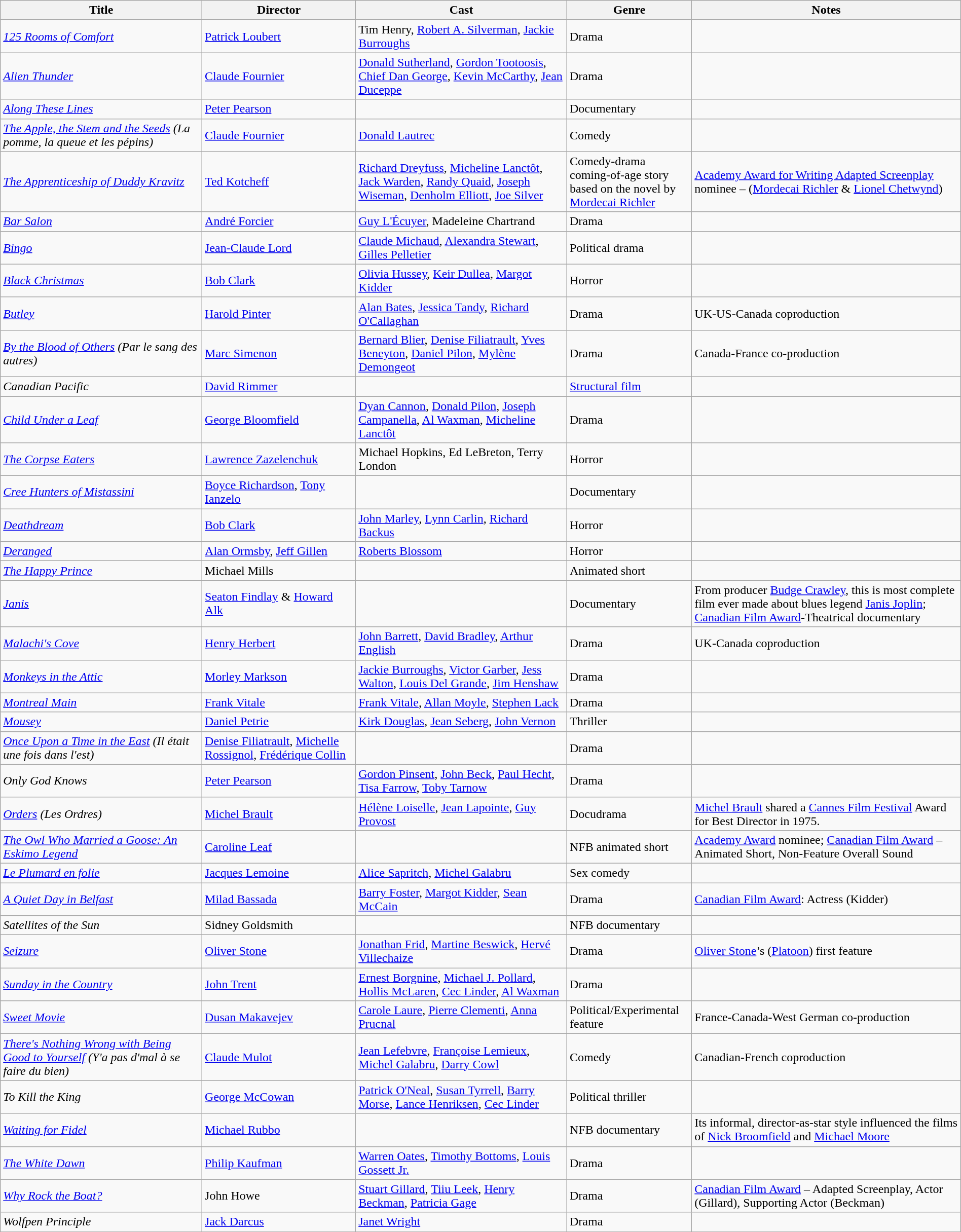<table class="wikitable" width= "100%">
<tr>
<th width=21%>Title</th>
<th width=16%>Director</th>
<th width=22%>Cast</th>
<th width=13%>Genre</th>
<th width=28%>Notes</th>
</tr>
<tr>
<td><em><a href='#'>125 Rooms of Comfort</a></em></td>
<td><a href='#'>Patrick Loubert</a></td>
<td>Tim Henry, <a href='#'>Robert A. Silverman</a>, <a href='#'>Jackie Burroughs</a></td>
<td>Drama</td>
<td></td>
</tr>
<tr>
<td><em><a href='#'>Alien Thunder</a></em></td>
<td><a href='#'>Claude Fournier</a></td>
<td><a href='#'>Donald Sutherland</a>, <a href='#'>Gordon Tootoosis</a>, <a href='#'>Chief Dan George</a>, <a href='#'>Kevin McCarthy</a>, <a href='#'>Jean Duceppe</a></td>
<td>Drama</td>
<td></td>
</tr>
<tr>
<td><em><a href='#'>Along These Lines</a></em></td>
<td><a href='#'>Peter Pearson</a></td>
<td></td>
<td>Documentary</td>
<td></td>
</tr>
<tr>
<td><em><a href='#'>The Apple, the Stem and the Seeds</a> (La pomme, la queue et les pépins)</em></td>
<td><a href='#'>Claude Fournier</a></td>
<td><a href='#'>Donald Lautrec</a></td>
<td>Comedy</td>
<td></td>
</tr>
<tr>
<td><em><a href='#'>The Apprenticeship of Duddy Kravitz</a></em></td>
<td><a href='#'>Ted Kotcheff</a></td>
<td><a href='#'>Richard Dreyfuss</a>, <a href='#'>Micheline Lanctôt</a>, <a href='#'>Jack Warden</a>, <a href='#'>Randy Quaid</a>, <a href='#'>Joseph Wiseman</a>, <a href='#'>Denholm Elliott</a>, <a href='#'>Joe Silver</a></td>
<td>Comedy-drama coming-of-age story based on the novel by <a href='#'>Mordecai Richler</a></td>
<td><a href='#'>Academy Award for Writing Adapted Screenplay</a> nominee – (<a href='#'>Mordecai Richler</a> & <a href='#'>Lionel Chetwynd</a>)</td>
</tr>
<tr>
<td><em><a href='#'>Bar Salon</a></em></td>
<td><a href='#'>André Forcier</a></td>
<td><a href='#'>Guy L'Écuyer</a>, Madeleine Chartrand</td>
<td>Drama</td>
<td></td>
</tr>
<tr>
<td><em><a href='#'>Bingo</a></em></td>
<td><a href='#'>Jean-Claude Lord</a></td>
<td><a href='#'>Claude Michaud</a>, <a href='#'>Alexandra Stewart</a>, <a href='#'>Gilles Pelletier</a></td>
<td>Political drama</td>
<td></td>
</tr>
<tr>
<td><em><a href='#'>Black Christmas</a></em></td>
<td><a href='#'>Bob Clark</a></td>
<td><a href='#'>Olivia Hussey</a>, <a href='#'>Keir Dullea</a>, <a href='#'>Margot Kidder</a></td>
<td>Horror</td>
<td></td>
</tr>
<tr>
<td><em><a href='#'>Butley</a></em></td>
<td><a href='#'>Harold Pinter</a></td>
<td><a href='#'>Alan Bates</a>, <a href='#'>Jessica Tandy</a>, <a href='#'>Richard O'Callaghan</a></td>
<td>Drama</td>
<td>UK-US-Canada coproduction</td>
</tr>
<tr>
<td><em><a href='#'>By the Blood of Others</a> (Par le sang des autres)</em></td>
<td><a href='#'>Marc Simenon</a></td>
<td><a href='#'>Bernard Blier</a>, <a href='#'>Denise Filiatrault</a>, <a href='#'>Yves Beneyton</a>, <a href='#'>Daniel Pilon</a>, <a href='#'>Mylène Demongeot</a></td>
<td>Drama</td>
<td>Canada-France co-production </td>
</tr>
<tr>
<td><em>Canadian Pacific</em></td>
<td><a href='#'>David Rimmer</a></td>
<td></td>
<td><a href='#'>Structural film</a></td>
<td></td>
</tr>
<tr>
<td><em><a href='#'>Child Under a Leaf</a></em></td>
<td><a href='#'>George Bloomfield</a></td>
<td><a href='#'>Dyan Cannon</a>, <a href='#'>Donald Pilon</a>, <a href='#'>Joseph Campanella</a>, <a href='#'>Al Waxman</a>, <a href='#'>Micheline Lanctôt</a></td>
<td>Drama</td>
<td></td>
</tr>
<tr>
<td><em><a href='#'>The Corpse Eaters</a></em></td>
<td><a href='#'>Lawrence Zazelenchuk</a></td>
<td>Michael Hopkins, Ed LeBreton, Terry London</td>
<td>Horror</td>
<td></td>
</tr>
<tr>
<td><em><a href='#'>Cree Hunters of Mistassini</a></em></td>
<td><a href='#'>Boyce Richardson</a>, <a href='#'>Tony Ianzelo</a></td>
<td></td>
<td>Documentary</td>
<td></td>
</tr>
<tr>
<td><em><a href='#'>Deathdream</a></em></td>
<td><a href='#'>Bob Clark</a></td>
<td><a href='#'>John Marley</a>, <a href='#'>Lynn Carlin</a>, <a href='#'>Richard Backus</a></td>
<td>Horror</td>
<td></td>
</tr>
<tr>
<td><em><a href='#'>Deranged</a></em></td>
<td><a href='#'>Alan Ormsby</a>, <a href='#'>Jeff Gillen</a></td>
<td><a href='#'>Roberts Blossom</a></td>
<td>Horror</td>
<td></td>
</tr>
<tr>
<td><em><a href='#'>The Happy Prince</a></em></td>
<td>Michael Mills</td>
<td></td>
<td>Animated short</td>
<td></td>
</tr>
<tr>
<td><em><a href='#'>Janis</a></em></td>
<td><a href='#'>Seaton Findlay</a> & <a href='#'>Howard Alk</a></td>
<td></td>
<td>Documentary</td>
<td>From producer <a href='#'>Budge Crawley</a>, this is most complete film ever made about blues legend <a href='#'>Janis Joplin</a>; <a href='#'>Canadian Film Award</a>-Theatrical documentary</td>
</tr>
<tr>
<td><em><a href='#'>Malachi's Cove</a></em></td>
<td><a href='#'>Henry Herbert</a></td>
<td><a href='#'>John Barrett</a>, <a href='#'>David Bradley</a>, <a href='#'>Arthur English</a></td>
<td>Drama</td>
<td>UK-Canada coproduction</td>
</tr>
<tr>
<td><em><a href='#'>Monkeys in the Attic</a></em></td>
<td><a href='#'>Morley Markson</a></td>
<td><a href='#'>Jackie Burroughs</a>, <a href='#'>Victor Garber</a>, <a href='#'>Jess Walton</a>, <a href='#'>Louis Del Grande</a>, <a href='#'>Jim Henshaw</a></td>
<td>Drama</td>
<td></td>
</tr>
<tr>
<td><em><a href='#'>Montreal Main</a></em></td>
<td><a href='#'>Frank Vitale</a></td>
<td><a href='#'>Frank Vitale</a>, <a href='#'>Allan Moyle</a>, <a href='#'>Stephen Lack</a></td>
<td>Drama</td>
<td></td>
</tr>
<tr>
<td><em><a href='#'>Mousey</a></em></td>
<td><a href='#'>Daniel Petrie</a></td>
<td><a href='#'>Kirk Douglas</a>, <a href='#'>Jean Seberg</a>, <a href='#'>John Vernon</a></td>
<td>Thriller</td>
<td></td>
</tr>
<tr>
<td><em><a href='#'>Once Upon a Time in the East</a> (Il était une fois dans l'est)</em></td>
<td><a href='#'>Denise Filiatrault</a>, <a href='#'>Michelle Rossignol</a>, <a href='#'>Frédérique Collin</a></td>
<td></td>
<td>Drama</td>
<td></td>
</tr>
<tr>
<td><em>Only God Knows</em></td>
<td><a href='#'>Peter Pearson</a></td>
<td><a href='#'>Gordon Pinsent</a>, <a href='#'>John Beck</a>, <a href='#'>Paul Hecht</a>, <a href='#'>Tisa Farrow</a>, <a href='#'>Toby Tarnow</a></td>
<td>Drama</td>
<td></td>
</tr>
<tr>
<td><em><a href='#'>Orders</a> (Les Ordres)</em></td>
<td><a href='#'>Michel Brault</a></td>
<td><a href='#'>Hélène Loiselle</a>, <a href='#'>Jean Lapointe</a>, <a href='#'>Guy Provost</a></td>
<td>Docudrama</td>
<td><a href='#'>Michel Brault</a> shared a <a href='#'>Cannes Film Festival</a> Award for Best Director in 1975.</td>
</tr>
<tr>
<td><em><a href='#'>The Owl Who Married a Goose: An Eskimo Legend</a></em></td>
<td><a href='#'>Caroline Leaf</a></td>
<td></td>
<td>NFB animated short</td>
<td><a href='#'>Academy Award</a> nominee; <a href='#'>Canadian Film Award</a> – Animated Short, Non-Feature Overall Sound</td>
</tr>
<tr>
<td><em><a href='#'>Le Plumard en folie</a></em></td>
<td><a href='#'>Jacques Lemoine</a></td>
<td><a href='#'>Alice Sapritch</a>, <a href='#'>Michel Galabru</a></td>
<td>Sex comedy</td>
<td></td>
</tr>
<tr>
<td><em><a href='#'>A Quiet Day in Belfast</a></em></td>
<td><a href='#'>Milad Bassada</a></td>
<td><a href='#'>Barry Foster</a>, <a href='#'>Margot Kidder</a>, <a href='#'>Sean McCain</a></td>
<td>Drama</td>
<td><a href='#'>Canadian Film Award</a>: Actress (Kidder)</td>
</tr>
<tr>
<td><em>Satellites of the Sun</em></td>
<td>Sidney Goldsmith</td>
<td></td>
<td>NFB documentary</td>
<td></td>
</tr>
<tr>
<td><em><a href='#'>Seizure</a></em></td>
<td><a href='#'>Oliver Stone</a></td>
<td><a href='#'>Jonathan Frid</a>, <a href='#'>Martine Beswick</a>, <a href='#'>Hervé Villechaize</a></td>
<td>Drama</td>
<td><a href='#'>Oliver Stone</a>’s (<a href='#'>Platoon</a>) first feature  </td>
</tr>
<tr>
<td><em><a href='#'>Sunday in the Country</a></em></td>
<td><a href='#'>John Trent</a></td>
<td><a href='#'>Ernest Borgnine</a>, <a href='#'>Michael J. Pollard</a>, <a href='#'>Hollis McLaren</a>, <a href='#'>Cec Linder</a>, <a href='#'>Al Waxman</a></td>
<td>Drama</td>
<td></td>
</tr>
<tr>
<td><em><a href='#'>Sweet Movie</a></em></td>
<td><a href='#'>Dusan Makavejev</a></td>
<td><a href='#'>Carole Laure</a>, <a href='#'>Pierre Clementi</a>, <a href='#'>Anna Prucnal</a></td>
<td>Political/Experimental feature</td>
<td>France-Canada-West German co-production</td>
</tr>
<tr>
<td><em><a href='#'>There's Nothing Wrong with Being Good to Yourself</a> (Y'a pas d'mal à se faire du bien)</em></td>
<td><a href='#'>Claude Mulot</a></td>
<td><a href='#'>Jean Lefebvre</a>, <a href='#'>Françoise Lemieux</a>, <a href='#'>Michel Galabru</a>, <a href='#'>Darry Cowl</a></td>
<td>Comedy</td>
<td>Canadian-French coproduction</td>
</tr>
<tr>
<td><em>To Kill the King</em></td>
<td><a href='#'>George McCowan</a></td>
<td><a href='#'>Patrick O'Neal</a>, <a href='#'>Susan Tyrrell</a>, <a href='#'>Barry Morse</a>, <a href='#'>Lance Henriksen</a>, <a href='#'>Cec Linder</a></td>
<td>Political thriller</td>
<td></td>
</tr>
<tr>
<td><em><a href='#'>Waiting for Fidel</a></em></td>
<td><a href='#'>Michael Rubbo</a></td>
<td></td>
<td>NFB documentary</td>
<td>Its informal, director-as-star style influenced the films of <a href='#'>Nick Broomfield</a> and <a href='#'>Michael Moore</a></td>
</tr>
<tr>
<td><em><a href='#'>The White Dawn</a></em></td>
<td><a href='#'>Philip Kaufman</a></td>
<td><a href='#'>Warren Oates</a>, <a href='#'>Timothy Bottoms</a>, <a href='#'>Louis Gossett Jr.</a></td>
<td>Drama</td>
<td></td>
</tr>
<tr>
<td><em><a href='#'>Why Rock the Boat?</a></em></td>
<td>John Howe</td>
<td><a href='#'>Stuart Gillard</a>, <a href='#'>Tiiu Leek</a>, <a href='#'>Henry Beckman</a>, <a href='#'>Patricia Gage</a></td>
<td>Drama</td>
<td><a href='#'>Canadian Film Award</a> – Adapted Screenplay, Actor (Gillard), Supporting Actor (Beckman)</td>
</tr>
<tr>
<td><em>Wolfpen Principle</em></td>
<td><a href='#'>Jack Darcus</a></td>
<td><a href='#'>Janet Wright</a></td>
<td>Drama</td>
<td></td>
</tr>
</table>
